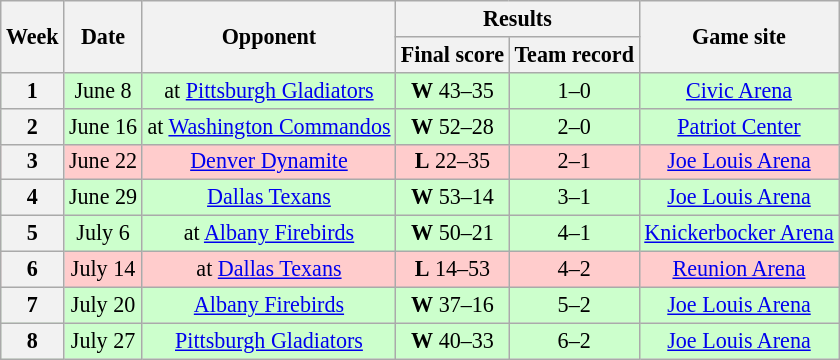<table class="wikitable" style="font-size: 92%;" "align=center">
<tr>
<th rowspan="2">Week</th>
<th rowspan="2">Date</th>
<th rowspan="2">Opponent</th>
<th colspan="2">Results</th>
<th rowspan="2">Game site</th>
</tr>
<tr>
<th>Final score</th>
<th>Team record</th>
</tr>
<tr style="background:#cfc">
<th>1</th>
<td style="text-align:center;">June 8</td>
<td style="text-align:center;">at <a href='#'>Pittsburgh Gladiators</a></td>
<td style="text-align:center;"><strong>W</strong> 43–35</td>
<td style="text-align:center;">1–0</td>
<td style="text-align:center;"><a href='#'>Civic Arena</a></td>
</tr>
<tr style="background:#cfc">
<th>2</th>
<td style="text-align:center;">June 16</td>
<td style="text-align:center;">at <a href='#'>Washington Commandos</a></td>
<td style="text-align:center;"><strong>W</strong> 52–28</td>
<td style="text-align:center;">2–0</td>
<td style="text-align:center;"><a href='#'>Patriot Center</a></td>
</tr>
<tr style="background:#fcc">
<th>3</th>
<td style="text-align:center;">June 22</td>
<td style="text-align:center;"><a href='#'>Denver Dynamite</a></td>
<td style="text-align:center;"><strong>L</strong> 22–35</td>
<td style="text-align:center;">2–1</td>
<td style="text-align:center;"><a href='#'>Joe Louis Arena</a></td>
</tr>
<tr style="background:#cfc">
<th>4</th>
<td style="text-align:center;">June 29</td>
<td style="text-align:center;"><a href='#'>Dallas Texans</a></td>
<td style="text-align:center;"><strong>W</strong> 53–14</td>
<td style="text-align:center;">3–1</td>
<td style="text-align:center;"><a href='#'>Joe Louis Arena</a></td>
</tr>
<tr style="background:#cfc">
<th>5</th>
<td style="text-align:center;">July 6</td>
<td style="text-align:center;">at <a href='#'>Albany Firebirds</a></td>
<td style="text-align:center;"><strong>W</strong> 50–21</td>
<td style="text-align:center;">4–1</td>
<td style="text-align:center;"><a href='#'>Knickerbocker Arena</a></td>
</tr>
<tr style="background:#fcc">
<th>6</th>
<td style="text-align:center;">July 14</td>
<td style="text-align:center;">at <a href='#'>Dallas Texans</a></td>
<td style="text-align:center;"><strong>L</strong> 14–53</td>
<td style="text-align:center;">4–2</td>
<td style="text-align:center;"><a href='#'>Reunion Arena</a></td>
</tr>
<tr style="background:#cfc">
<th>7</th>
<td style="text-align:center;">July 20</td>
<td style="text-align:center;"><a href='#'>Albany Firebirds</a></td>
<td style="text-align:center;"><strong>W</strong> 37–16</td>
<td style="text-align:center;">5–2</td>
<td style="text-align:center;"><a href='#'>Joe Louis Arena</a></td>
</tr>
<tr style="background:#cfc">
<th>8</th>
<td style="text-align:center;">July 27</td>
<td style="text-align:center;"><a href='#'>Pittsburgh Gladiators</a></td>
<td style="text-align:center;"><strong>W</strong> 40–33</td>
<td style="text-align:center;">6–2</td>
<td style="text-align:center;"><a href='#'>Joe Louis Arena</a></td>
</tr>
</table>
